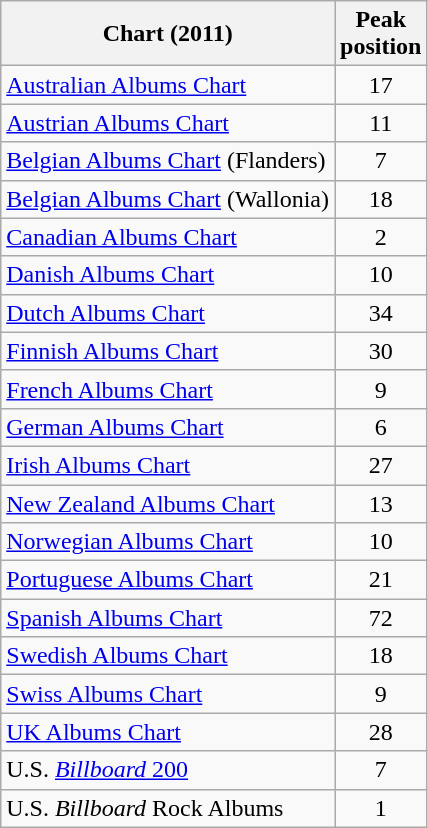<table class="wikitable sortable">
<tr>
<th>Chart (2011)</th>
<th>Peak<br>position</th>
</tr>
<tr>
<td><a href='#'>Australian Albums Chart</a></td>
<td align="center">17</td>
</tr>
<tr>
<td><a href='#'>Austrian Albums Chart</a></td>
<td align="center">11</td>
</tr>
<tr>
<td><a href='#'>Belgian Albums Chart</a> (Flanders)</td>
<td align="center">7</td>
</tr>
<tr>
<td><a href='#'>Belgian Albums Chart</a> (Wallonia)</td>
<td align="center">18</td>
</tr>
<tr>
<td><a href='#'>Canadian Albums Chart</a></td>
<td align="center">2</td>
</tr>
<tr>
<td><a href='#'>Danish Albums Chart</a></td>
<td align="center">10</td>
</tr>
<tr>
<td><a href='#'>Dutch Albums Chart</a></td>
<td align="center">34</td>
</tr>
<tr>
<td><a href='#'>Finnish Albums Chart</a></td>
<td align="center">30</td>
</tr>
<tr>
<td><a href='#'>French Albums Chart</a></td>
<td align="center">9</td>
</tr>
<tr>
<td><a href='#'>German Albums Chart</a></td>
<td align="center">6</td>
</tr>
<tr>
<td><a href='#'>Irish Albums Chart</a></td>
<td align="center">27</td>
</tr>
<tr>
<td><a href='#'>New Zealand Albums Chart</a></td>
<td align="center">13</td>
</tr>
<tr>
<td><a href='#'>Norwegian Albums Chart</a></td>
<td align="center">10</td>
</tr>
<tr>
<td><a href='#'>Portuguese Albums Chart</a></td>
<td align="center">21</td>
</tr>
<tr>
<td><a href='#'>Spanish Albums Chart</a></td>
<td align="center">72</td>
</tr>
<tr>
<td><a href='#'>Swedish Albums Chart</a></td>
<td align="center">18</td>
</tr>
<tr>
<td><a href='#'>Swiss Albums Chart</a></td>
<td align="center">9</td>
</tr>
<tr>
<td><a href='#'>UK Albums Chart</a></td>
<td align="center">28</td>
</tr>
<tr>
<td>U.S. <a href='#'><em>Billboard</em> 200</a></td>
<td align="center">7</td>
</tr>
<tr>
<td>U.S. <em>Billboard</em> Rock Albums</td>
<td align="center">1</td>
</tr>
</table>
